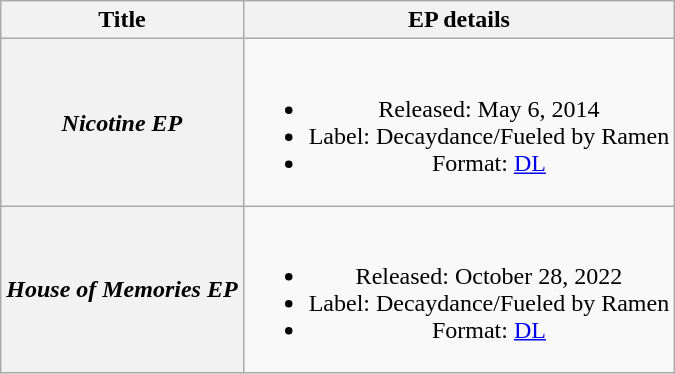<table class="wikitable plainrowheaders" style="text-align:center;">
<tr>
<th scope="col">Title</th>
<th scope="col">EP details</th>
</tr>
<tr>
<th scope="row"><em>Nicotine EP</em></th>
<td><br><ul><li>Released: May 6, 2014</li><li>Label: Decaydance/Fueled by Ramen</li><li>Format: <a href='#'>DL</a></li></ul></td>
</tr>
<tr>
<th scope='row'><em>House of Memories EP</em></th>
<td><br><ul><li>Released: October 28, 2022</li><li>Label: Decaydance/Fueled by Ramen</li><li>Format: <a href='#'>DL</a></li></ul></td>
</tr>
</table>
